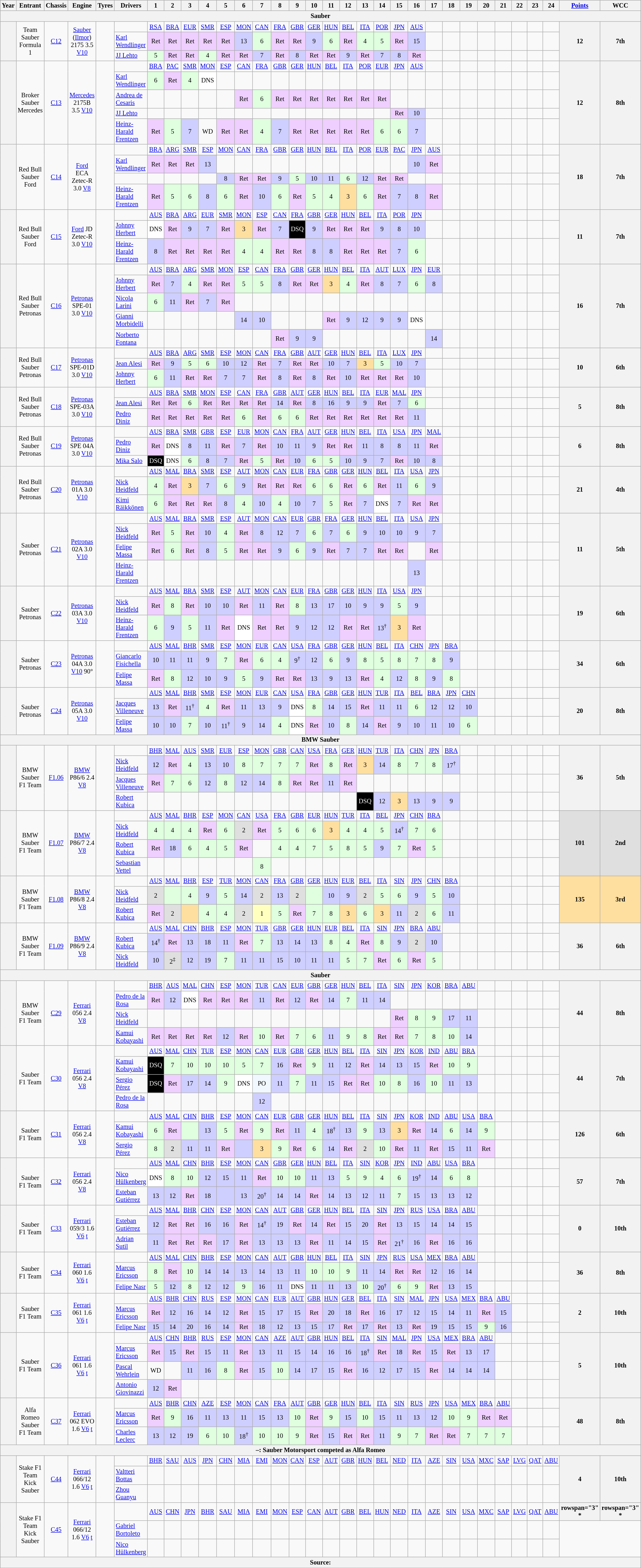<table class="wikitable" style="text-align:center; font-size:85%">
<tr>
<th>Year</th>
<th>Entrant</th>
<th>Chassis</th>
<th>Engine</th>
<th>Tyres</th>
<th>Drivers</th>
<th>1</th>
<th>2</th>
<th>3</th>
<th>4</th>
<th>5</th>
<th>6</th>
<th>7</th>
<th>8</th>
<th>9</th>
<th>10</th>
<th>11</th>
<th>12</th>
<th>13</th>
<th>14</th>
<th>15</th>
<th>16</th>
<th>17</th>
<th>18</th>
<th>19</th>
<th>20</th>
<th>21</th>
<th>22</th>
<th>23</th>
<th>24</th>
<th><a href='#'>Points</a></th>
<th>WCC</th>
</tr>
<tr>
<th colspan="32">Sauber</th>
</tr>
<tr>
<th rowspan="3"></th>
<td rowspan="3">Team Sauber Formula 1</td>
<td rowspan="3"><a href='#'>C12</a></td>
<td rowspan="3"><a href='#'>Sauber</a> (<a href='#'>Ilmor</a>) 2175 3.5 <a href='#'>V10</a></td>
<td rowspan="3"></td>
<td></td>
<td><a href='#'>RSA</a></td>
<td><a href='#'>BRA</a></td>
<td><a href='#'>EUR</a></td>
<td><a href='#'>SMR</a></td>
<td><a href='#'>ESP</a></td>
<td><a href='#'>MON</a></td>
<td><a href='#'>CAN</a></td>
<td><a href='#'>FRA</a></td>
<td><a href='#'>GBR</a></td>
<td><a href='#'>GER</a></td>
<td><a href='#'>HUN</a></td>
<td><a href='#'>BEL</a></td>
<td><a href='#'>ITA</a></td>
<td><a href='#'>POR</a></td>
<td><a href='#'>JPN</a></td>
<td><a href='#'>AUS</a></td>
<td></td>
<td></td>
<td></td>
<td></td>
<td></td>
<td></td>
<td></td>
<td></td>
<th rowspan="3">12</th>
<th rowspan="3">7th</th>
</tr>
<tr>
<td style="text-align:left"> <a href='#'>Karl Wendlinger</a></td>
<td style="background:#EFCFFF">Ret</td>
<td style="background:#EFCFFF">Ret</td>
<td style="background:#EFCFFF">Ret</td>
<td style="background:#EFCFFF">Ret</td>
<td style="background:#EFCFFF">Ret</td>
<td style="background:#cfcfff">13</td>
<td style="background:#dfffdf">6</td>
<td style="background:#EFCFFF">Ret</td>
<td style="background:#EFCFFF">Ret</td>
<td style="background:#cfcfff">9</td>
<td style="background:#dfffdf">6</td>
<td style="background:#EFCFFF">Ret</td>
<td style="background:#dfffdf">4</td>
<td style="background:#dfffdf">5</td>
<td style="background:#EFCFFF">Ret</td>
<td style="background:#cfcfff">15</td>
<td></td>
<td></td>
<td></td>
<td></td>
<td></td>
<td></td>
<td></td>
<td></td>
</tr>
<tr>
<td style="text-align:left"> <a href='#'>JJ Lehto</a></td>
<td style="background:#dfffdf">5</td>
<td style="background:#EFCFFF">Ret</td>
<td style="background:#EFCFFF">Ret</td>
<td style="background:#dfffdf">4</td>
<td style="background:#EFCFFF">Ret</td>
<td style="background:#EFCFFF">Ret</td>
<td style="background:#cfcfff">7</td>
<td style="background:#EFCFFF">Ret</td>
<td style="background:#cfcfff">8</td>
<td style="background:#EFCFFF">Ret</td>
<td style="background:#EFCFFF">Ret</td>
<td style="background:#cfcfff">9</td>
<td style="background:#EFCFFF">Ret</td>
<td style="background:#cfcfff">7</td>
<td style="background:#cfcfff">8</td>
<td style="background:#EFCFFF">Ret</td>
<td></td>
<td></td>
<td></td>
<td></td>
<td></td>
<td></td>
<td></td>
<td></td>
</tr>
<tr>
<th rowspan="5"></th>
<td rowspan="5">Broker Sauber Mercedes</td>
<td rowspan="5"><a href='#'>C13</a></td>
<td rowspan="5"><a href='#'>Mercedes</a> 2175B 3.5 <a href='#'>V10</a></td>
<td rowspan="5"></td>
<td></td>
<td><a href='#'>BRA</a></td>
<td><a href='#'>PAC</a></td>
<td><a href='#'>SMR</a></td>
<td><a href='#'>MON</a></td>
<td><a href='#'>ESP</a></td>
<td><a href='#'>CAN</a></td>
<td><a href='#'>FRA</a></td>
<td><a href='#'>GBR</a></td>
<td><a href='#'>GER</a></td>
<td><a href='#'>HUN</a></td>
<td><a href='#'>BEL</a></td>
<td><a href='#'>ITA</a></td>
<td><a href='#'>POR</a></td>
<td><a href='#'>EUR</a></td>
<td><a href='#'>JPN</a></td>
<td><a href='#'>AUS</a></td>
<td></td>
<td></td>
<td></td>
<td></td>
<td></td>
<td></td>
<td></td>
<td></td>
<th rowspan="5">12</th>
<th rowspan="5">8th</th>
</tr>
<tr>
<td style="text-align:left"> <a href='#'>Karl Wendlinger</a></td>
<td style="background:#dfffdf">6</td>
<td style="background:#EFCFFF">Ret</td>
<td style="background:#dfffdf">4</td>
<td style="background:#ffffff">DNS</td>
<td></td>
<td></td>
<td></td>
<td></td>
<td></td>
<td></td>
<td></td>
<td></td>
<td></td>
<td></td>
<td></td>
<td></td>
<td></td>
<td></td>
<td></td>
<td></td>
<td></td>
<td></td>
<td></td>
<td></td>
</tr>
<tr>
<td style="text-align:left"> <a href='#'>Andrea de Cesaris</a></td>
<td></td>
<td></td>
<td></td>
<td></td>
<td></td>
<td style="background:#EFCFFF">Ret</td>
<td style="background:#dfffdf">6</td>
<td style="background:#EFCFFF">Ret</td>
<td style="background:#EFCFFF">Ret</td>
<td style="background:#EFCFFF">Ret</td>
<td style="background:#EFCFFF">Ret</td>
<td style="background:#EFCFFF">Ret</td>
<td style="background:#EFCFFF">Ret</td>
<td style="background:#EFCFFF">Ret</td>
<td></td>
<td></td>
<td></td>
<td></td>
<td></td>
<td></td>
<td></td>
<td></td>
<td></td>
<td></td>
</tr>
<tr>
<td style="text-align:left"> <a href='#'>JJ Lehto</a></td>
<td></td>
<td></td>
<td></td>
<td></td>
<td></td>
<td></td>
<td></td>
<td></td>
<td></td>
<td></td>
<td></td>
<td></td>
<td></td>
<td></td>
<td style="background:#EFCFFF">Ret</td>
<td style="background:#cfcfff">10</td>
<td></td>
<td></td>
<td></td>
<td></td>
<td></td>
<td></td>
<td></td>
<td></td>
</tr>
<tr>
<td style="text-align:left"> <a href='#'>Heinz-Harald Frentzen</a></td>
<td style="background:#EFCFFF">Ret</td>
<td style="background:#dfffdf">5</td>
<td style="background:#cfcfff">7</td>
<td>WD</td>
<td style="background:#EFCFFF">Ret</td>
<td style="background:#EFCFFF">Ret</td>
<td style="background:#dfffdf">4</td>
<td style="background:#cfcfff">7</td>
<td style="background:#EFCFFF">Ret</td>
<td style="background:#EFCFFF">Ret</td>
<td style="background:#EFCFFF">Ret</td>
<td style="background:#EFCFFF">Ret</td>
<td style="background:#EFCFFF">Ret</td>
<td style="background:#dfffdf">6</td>
<td style="background:#dfffdf">6</td>
<td style="background:#cfcfff">7</td>
<td></td>
<td></td>
<td></td>
<td></td>
<td></td>
<td></td>
<td></td>
<td></td>
</tr>
<tr>
<th rowspan="4"></th>
<td rowspan="4">Red Bull Sauber Ford</td>
<td rowspan="4"><a href='#'>C14</a></td>
<td rowspan="4"><a href='#'>Ford</a> ECA Zetec-R 3.0 <a href='#'>V8</a></td>
<td rowspan="4"></td>
<td></td>
<td><a href='#'>BRA</a></td>
<td><a href='#'>ARG</a></td>
<td><a href='#'>SMR</a></td>
<td><a href='#'>ESP</a></td>
<td><a href='#'>MON</a></td>
<td><a href='#'>CAN</a></td>
<td><a href='#'>FRA</a></td>
<td><a href='#'>GBR</a></td>
<td><a href='#'>GER</a></td>
<td><a href='#'>HUN</a></td>
<td><a href='#'>BEL</a></td>
<td><a href='#'>ITA</a></td>
<td><a href='#'>POR</a></td>
<td><a href='#'>EUR</a></td>
<td><a href='#'>PAC</a></td>
<td><a href='#'>JPN</a></td>
<td><a href='#'>AUS</a></td>
<td></td>
<td></td>
<td></td>
<td></td>
<td></td>
<td></td>
<td></td>
<th rowspan="4">18</th>
<th rowspan="4">7th</th>
</tr>
<tr>
<td style="text-align:left"> <a href='#'>Karl Wendlinger</a></td>
<td style="background:#EFCFFF">Ret</td>
<td style="background:#EFCFFF">Ret</td>
<td style="background:#EFCFFF">Ret</td>
<td style="background:#cfcfff">13</td>
<td></td>
<td></td>
<td></td>
<td></td>
<td></td>
<td></td>
<td></td>
<td></td>
<td></td>
<td></td>
<td></td>
<td style="background:#cfcfff">10</td>
<td style="background:#EFCFFF">Ret</td>
<td></td>
<td></td>
<td></td>
<td></td>
<td></td>
<td></td>
<td></td>
</tr>
<tr>
<td style="text-align:left"></td>
<td></td>
<td></td>
<td></td>
<td></td>
<td style="background:#cfcfff">8</td>
<td style="background:#EFCFFF">Ret</td>
<td style="background:#EFCFFF">Ret</td>
<td style="background:#cfcfff">9</td>
<td style="background:#dfffdf">5</td>
<td style="background:#cfcfff">10</td>
<td style="background:#cfcfff">11</td>
<td style="background:#dfffdf">6</td>
<td style="background:#cfcfff">12</td>
<td style="background:#EFCFFF">Ret</td>
<td style="background:#EFCFFF">Ret</td>
<td></td>
<td></td>
<td></td>
<td></td>
<td></td>
<td></td>
<td></td>
<td></td>
<td></td>
</tr>
<tr>
<td style="text-align:left"> <a href='#'>Heinz-Harald Frentzen</a></td>
<td style="background:#EFCFFF">Ret</td>
<td style="background:#dfffdf">5</td>
<td style="background:#dfffdf">6</td>
<td style="background:#cfcfff">8</td>
<td style="background:#dfffdf">6</td>
<td style="background:#EFCFFF">Ret</td>
<td style="background:#cfcfff">10</td>
<td style="background:#dfffdf">6</td>
<td style="background:#EFCFFF">Ret</td>
<td style="background:#dfffdf">5</td>
<td style="background:#dfffdf">4</td>
<td style="background:#ffdf9f">3</td>
<td style="background:#dfffdf">6</td>
<td style="background:#EFCFFF">Ret</td>
<td style="background:#cfcfff">7</td>
<td style="background:#cfcfff">8</td>
<td style="background:#EFCFFF">Ret</td>
<td></td>
<td></td>
<td></td>
<td></td>
<td></td>
<td></td>
<td></td>
</tr>
<tr>
<th rowspan="3"></th>
<td rowspan="3">Red Bull Sauber Ford</td>
<td rowspan="3"><a href='#'>C15</a></td>
<td rowspan="3"><a href='#'>Ford</a> JD Zetec-R 3.0 <a href='#'>V10</a></td>
<td rowspan="3"></td>
<td></td>
<td><a href='#'>AUS</a></td>
<td><a href='#'>BRA</a></td>
<td><a href='#'>ARG</a></td>
<td><a href='#'>EUR</a></td>
<td><a href='#'>SMR</a></td>
<td><a href='#'>MON</a></td>
<td><a href='#'>ESP</a></td>
<td><a href='#'>CAN</a></td>
<td><a href='#'>FRA</a></td>
<td><a href='#'>GBR</a></td>
<td><a href='#'>GER</a></td>
<td><a href='#'>HUN</a></td>
<td><a href='#'>BEL</a></td>
<td><a href='#'>ITA</a></td>
<td><a href='#'>POR</a></td>
<td><a href='#'>JPN</a></td>
<td></td>
<td></td>
<td></td>
<td></td>
<td></td>
<td></td>
<td></td>
<td></td>
<th rowspan="3">11</th>
<th rowspan="3">7th</th>
</tr>
<tr>
<td style="text-align:left"> <a href='#'>Johnny Herbert</a></td>
<td style="background:#ffffff">DNS</td>
<td style="background:#EFCFFF">Ret</td>
<td style="background:#cfcfff">9</td>
<td style="background:#cfcfff">7</td>
<td style="background:#EFCFFF">Ret</td>
<td style="background:#ffdf9f">3</td>
<td style="background:#EFCFFF">Ret</td>
<td style="background:#cfcfff">7</td>
<td style="background:#000000; color:white">DSQ</td>
<td style="background:#cfcfff">9</td>
<td style="background:#EFCFFF">Ret</td>
<td style="background:#EFCFFF">Ret</td>
<td style="background:#EFCFFF">Ret</td>
<td style="background:#cfcfff">9</td>
<td style="background:#cfcfff">8</td>
<td style="background:#cfcfff">10</td>
<td></td>
<td></td>
<td></td>
<td></td>
<td></td>
<td></td>
<td></td>
<td></td>
</tr>
<tr>
<td style="text-align:left"> <a href='#'>Heinz-Harald Frentzen</a></td>
<td style="background:#cfcfff">8</td>
<td style="background:#EFCFFF">Ret</td>
<td style="background:#EFCFFF">Ret</td>
<td style="background:#EFCFFF">Ret</td>
<td style="background:#EFCFFF">Ret</td>
<td style="background:#dfffdf">4</td>
<td style="background:#dfffdf">4</td>
<td style="background:#EFCFFF">Ret</td>
<td style="background:#EFCFFF">Ret</td>
<td style="background:#cfcfff">8</td>
<td style="background:#cfcfff">8</td>
<td style="background:#EFCFFF">Ret</td>
<td style="background:#EFCFFF">Ret</td>
<td style="background:#EFCFFF">Ret</td>
<td style="background:#cfcfff">7</td>
<td style="background:#dfffdf">6</td>
<td></td>
<td></td>
<td></td>
<td></td>
<td></td>
<td></td>
<td></td>
<td></td>
</tr>
<tr>
<th rowspan="5"></th>
<td rowspan="5">Red Bull Sauber Petronas</td>
<td rowspan="5"><a href='#'>C16</a></td>
<td rowspan="5"><a href='#'>Petronas</a> SPE-01 3.0 <a href='#'>V10</a></td>
<td rowspan="5"></td>
<td></td>
<td><a href='#'>AUS</a></td>
<td><a href='#'>BRA</a></td>
<td><a href='#'>ARG</a></td>
<td><a href='#'>SMR</a></td>
<td><a href='#'>MON</a></td>
<td><a href='#'>ESP</a></td>
<td><a href='#'>CAN</a></td>
<td><a href='#'>FRA</a></td>
<td><a href='#'>GBR</a></td>
<td><a href='#'>GER</a></td>
<td><a href='#'>HUN</a></td>
<td><a href='#'>BEL</a></td>
<td><a href='#'>ITA</a></td>
<td><a href='#'>AUT</a></td>
<td><a href='#'>LUX</a></td>
<td><a href='#'>JPN</a></td>
<td><a href='#'>EUR</a></td>
<td></td>
<td></td>
<td></td>
<td></td>
<td></td>
<td></td>
<td></td>
<th rowspan="5">16</th>
<th rowspan="5">7th</th>
</tr>
<tr>
<td style="text-align:left"> <a href='#'>Johnny Herbert</a></td>
<td style="background:#EFCFFF">Ret</td>
<td style="background:#cfcfff">7</td>
<td style="background:#dfffdf">4</td>
<td style="background:#EFCFFF">Ret</td>
<td style="background:#EFCFFF">Ret</td>
<td style="background:#dfffdf">5</td>
<td style="background:#dfffdf">5</td>
<td style="background:#cfcfff">8</td>
<td style="background:#EFCFFF">Ret</td>
<td style="background:#EFCFFF">Ret</td>
<td style="background:#ffdf9f">3</td>
<td style="background:#dfffdf">4</td>
<td style="background:#EFCFFF">Ret</td>
<td style="background:#cfcfff">8</td>
<td style="background:#cfcfff">7</td>
<td style="background:#dfffdf">6</td>
<td style="background:#cfcfff">8</td>
<td></td>
<td></td>
<td></td>
<td></td>
<td></td>
<td></td>
<td></td>
</tr>
<tr>
<td style="text-align:left"> <a href='#'>Nicola Larini</a></td>
<td style="background:#dfffdf">6</td>
<td style="background:#cfcfff">11</td>
<td style="background:#EFCFFF">Ret</td>
<td style="background:#cfcfff">7</td>
<td style="background:#EFCFFF">Ret</td>
<td></td>
<td></td>
<td></td>
<td></td>
<td></td>
<td></td>
<td></td>
<td></td>
<td></td>
<td></td>
<td></td>
<td></td>
<td></td>
<td></td>
<td></td>
<td></td>
<td></td>
<td></td>
<td></td>
</tr>
<tr>
<td style="text-align:left"> <a href='#'>Gianni Morbidelli</a></td>
<td></td>
<td></td>
<td></td>
<td></td>
<td></td>
<td style="background:#cfcfff">14</td>
<td style="background:#cfcfff">10</td>
<td></td>
<td></td>
<td></td>
<td style="background:#EFCFFF">Ret</td>
<td style="background:#cfcfff">9</td>
<td style="background:#cfcfff">12</td>
<td style="background:#cfcfff">9</td>
<td style="background:#cfcfff">9</td>
<td style="background:#ffffff">DNS</td>
<td></td>
<td></td>
<td></td>
<td></td>
<td></td>
<td></td>
<td></td>
<td></td>
</tr>
<tr>
<td style="text-align:left"> <a href='#'>Norberto Fontana</a></td>
<td></td>
<td></td>
<td></td>
<td></td>
<td></td>
<td></td>
<td></td>
<td style="background:#EFCFFF">Ret</td>
<td style="background:#cfcfff">9</td>
<td style="background:#cfcfff">9</td>
<td></td>
<td></td>
<td></td>
<td></td>
<td></td>
<td></td>
<td style="background:#cfcfff">14</td>
<td></td>
<td></td>
<td></td>
<td></td>
<td></td>
<td></td>
<td></td>
</tr>
<tr>
<th rowspan="3"></th>
<td rowspan="3">Red Bull Sauber Petronas</td>
<td rowspan="3"><a href='#'>C17</a></td>
<td rowspan="3"><a href='#'>Petronas</a> SPE-01D 3.0 <a href='#'>V10</a></td>
<td rowspan="3"></td>
<td></td>
<td><a href='#'>AUS</a></td>
<td><a href='#'>BRA</a></td>
<td><a href='#'>ARG</a></td>
<td><a href='#'>SMR</a></td>
<td><a href='#'>ESP</a></td>
<td><a href='#'>MON</a></td>
<td><a href='#'>CAN</a></td>
<td><a href='#'>FRA</a></td>
<td><a href='#'>GBR</a></td>
<td><a href='#'>AUT</a></td>
<td><a href='#'>GER</a></td>
<td><a href='#'>HUN</a></td>
<td><a href='#'>BEL</a></td>
<td><a href='#'>ITA</a></td>
<td><a href='#'>LUX</a></td>
<td><a href='#'>JPN</a></td>
<td></td>
<td></td>
<td></td>
<td></td>
<td></td>
<td></td>
<td></td>
<td></td>
<th rowspan="3">10</th>
<th rowspan="3">6th</th>
</tr>
<tr>
<td style="text-align:left"> <a href='#'>Jean Alesi</a></td>
<td style="background:#EFCFFF">Ret</td>
<td style="background:#cfcfff">9</td>
<td style="background:#dfffdf">5</td>
<td style="background:#dfffdf">6</td>
<td style="background:#cfcfff">10</td>
<td style="background:#cfcfff">12</td>
<td style="background:#EFCFFF">Ret</td>
<td style="background:#cfcfff">7</td>
<td style="background:#EFCFFF">Ret</td>
<td style="background:#EFCFFF">Ret</td>
<td style="background:#cfcfff">10</td>
<td style="background:#cfcfff">7</td>
<td style="background:#ffdf9f">3</td>
<td style="background:#dfffdf">5</td>
<td style="background:#cfcfff">10</td>
<td style="background:#cfcfff">7</td>
<td></td>
<td></td>
<td></td>
<td></td>
<td></td>
<td></td>
<td></td>
<td></td>
</tr>
<tr>
<td style="text-align:left"> <a href='#'>Johnny Herbert</a></td>
<td style="background:#dfffdf">6</td>
<td style="background:#cfcfff">11</td>
<td style="background:#EFCFFF">Ret</td>
<td style="background:#EFCFFF">Ret</td>
<td style="background:#cfcfff">7</td>
<td style="background:#cfcfff">7</td>
<td style="background:#EFCFFF">Ret</td>
<td style="background:#cfcfff">8</td>
<td style="background:#EFCFFF">Ret</td>
<td style="background:#cfcfff">8</td>
<td style="background:#EFCFFF">Ret</td>
<td style="background:#cfcfff">10</td>
<td style="background:#EFCFFF">Ret</td>
<td style="background:#EFCFFF">Ret</td>
<td style="background:#EFCFFF">Ret</td>
<td style="background:#cfcfff">10</td>
<td></td>
<td></td>
<td></td>
<td></td>
<td></td>
<td></td>
<td></td>
<td></td>
</tr>
<tr>
<th rowspan="3"></th>
<td rowspan="3">Red Bull Sauber Petronas</td>
<td rowspan="3"><a href='#'>C18</a></td>
<td rowspan="3"><a href='#'>Petronas</a> SPE-03A 3.0 <a href='#'>V10</a></td>
<td rowspan="3"></td>
<td></td>
<td><a href='#'>AUS</a></td>
<td><a href='#'>BRA</a></td>
<td><a href='#'>SMR</a></td>
<td><a href='#'>MON</a></td>
<td><a href='#'>ESP</a></td>
<td><a href='#'>CAN</a></td>
<td><a href='#'>FRA</a></td>
<td><a href='#'>GBR</a></td>
<td><a href='#'>AUT</a></td>
<td><a href='#'>GER</a></td>
<td><a href='#'>HUN</a></td>
<td><a href='#'>BEL</a></td>
<td><a href='#'>ITA</a></td>
<td><a href='#'>EUR</a></td>
<td><a href='#'>MAL</a></td>
<td><a href='#'>JPN</a></td>
<td></td>
<td></td>
<td></td>
<td></td>
<td></td>
<td></td>
<td></td>
<td></td>
<th rowspan="3">5</th>
<th rowspan="3">8th</th>
</tr>
<tr>
<td style="text-align:left"> <a href='#'>Jean Alesi</a></td>
<td style="background:#EFCFFF">Ret</td>
<td style="background:#EFCFFF">Ret</td>
<td style="background:#dfffdf">6</td>
<td style="background:#EFCFFF">Ret</td>
<td style="background:#EFCFFF">Ret</td>
<td style="background:#EFCFFF">Ret</td>
<td style="background:#EFCFFF">Ret</td>
<td style="background:#cfcfff">14</td>
<td style="background:#EFCFFF">Ret</td>
<td style="background:#cfcfff">8</td>
<td style="background:#cfcfff">16</td>
<td style="background:#cfcfff">9</td>
<td style="background:#cfcfff">9</td>
<td style="background:#EFCFFF">Ret</td>
<td style="background:#cfcfff">7</td>
<td style="background:#dfffdf">6</td>
<td></td>
<td></td>
<td></td>
<td></td>
<td></td>
<td></td>
<td></td>
<td></td>
</tr>
<tr>
<td style="text-align:left"> <a href='#'>Pedro Diniz</a></td>
<td style="background:#EFCFFF">Ret</td>
<td style="background:#EFCFFF">Ret</td>
<td style="background:#EFCFFF">Ret</td>
<td style="background:#EFCFFF">Ret</td>
<td style="background:#EFCFFF">Ret</td>
<td style="background:#dfffdf">6</td>
<td style="background:#EFCFFF">Ret</td>
<td style="background:#dfffdf">6</td>
<td style="background:#dfffdf">6</td>
<td style="background:#EFCFFF">Ret</td>
<td style="background:#EFCFFF">Ret</td>
<td style="background:#EFCFFF">Ret</td>
<td style="background:#EFCFFF">Ret</td>
<td style="background:#EFCFFF">Ret</td>
<td style="background:#EFCFFF">Ret</td>
<td style="background:#cfcfff">11</td>
<td></td>
<td></td>
<td></td>
<td></td>
<td></td>
<td></td>
<td></td>
<td></td>
</tr>
<tr>
<th rowspan="3"></th>
<td rowspan="3">Red Bull Sauber Petronas</td>
<td rowspan="3"><a href='#'>C19</a></td>
<td rowspan="3"><a href='#'>Petronas</a> SPE 04A 3.0 <a href='#'>V10</a></td>
<td rowspan="3"></td>
<td></td>
<td><a href='#'>AUS</a></td>
<td><a href='#'>BRA</a></td>
<td><a href='#'>SMR</a></td>
<td><a href='#'>GBR</a></td>
<td><a href='#'>ESP</a></td>
<td><a href='#'>EUR</a></td>
<td><a href='#'>MON</a></td>
<td><a href='#'>CAN</a></td>
<td><a href='#'>FRA</a></td>
<td><a href='#'>AUT</a></td>
<td><a href='#'>GER</a></td>
<td><a href='#'>HUN</a></td>
<td><a href='#'>BEL</a></td>
<td><a href='#'>ITA</a></td>
<td><a href='#'>USA</a></td>
<td><a href='#'>JPN</a></td>
<td><a href='#'>MAL</a></td>
<td></td>
<td></td>
<td></td>
<td></td>
<td></td>
<td></td>
<td></td>
<th rowspan="3">6</th>
<th rowspan="3">8th</th>
</tr>
<tr>
<td style="text-align:left"> <a href='#'>Pedro Diniz</a></td>
<td style="background:#EFCFFF">Ret</td>
<td style="background:#ffffff">DNS</td>
<td style="background:#cfcfff">8</td>
<td style="background:#cfcfff">11</td>
<td style="background:#EFCFFF">Ret</td>
<td style="background:#cfcfff">7</td>
<td style="background:#EFCFFF">Ret</td>
<td style="background:#cfcfff">10</td>
<td style="background:#cfcfff">11</td>
<td style="background:#cfcfff">9</td>
<td style="background:#EFCFFF">Ret</td>
<td style="background:#EFCFFF">Ret</td>
<td style="background:#cfcfff">11</td>
<td style="background:#cfcfff">8</td>
<td style="background:#cfcfff">8</td>
<td style="background:#cfcfff">11</td>
<td style="background:#EFCFFF">Ret</td>
<td></td>
<td></td>
<td></td>
<td></td>
<td></td>
<td></td>
<td></td>
</tr>
<tr>
<td style="text-align:left"> <a href='#'>Mika Salo</a></td>
<td style="background:#000000; color:white">DSQ</td>
<td style="background:#ffffff">DNS</td>
<td style="background:#dfffdf">6</td>
<td style="background:#cfcfff">8</td>
<td style="background:#cfcfff">7</td>
<td style="background:#EFCFFF">Ret</td>
<td style="background:#dfffdf">5</td>
<td style="background:#EFCFFF">Ret</td>
<td style="background:#cfcfff">10</td>
<td style="background:#dfffdf">6</td>
<td style="background:#dfffdf">5</td>
<td style="background:#cfcfff">10</td>
<td style="background:#cfcfff">9</td>
<td style="background:#cfcfff">7</td>
<td style="background:#EFCFFF">Ret</td>
<td style="background:#cfcfff">10</td>
<td style="background:#cfcfff">8</td>
<td></td>
<td></td>
<td></td>
<td></td>
<td></td>
<td></td>
<td></td>
</tr>
<tr>
<th rowspan="3"></th>
<td rowspan="3">Red Bull Sauber Petronas</td>
<td rowspan="3"><a href='#'>C20</a></td>
<td rowspan="3"><a href='#'>Petronas</a> 01A 3.0 <a href='#'>V10</a></td>
<td rowspan="3"></td>
<td></td>
<td><a href='#'>AUS</a></td>
<td><a href='#'>MAL</a></td>
<td><a href='#'>BRA</a></td>
<td><a href='#'>SMR</a></td>
<td><a href='#'>ESP</a></td>
<td><a href='#'>AUT</a></td>
<td><a href='#'>MON</a></td>
<td><a href='#'>CAN</a></td>
<td><a href='#'>EUR</a></td>
<td><a href='#'>FRA</a></td>
<td><a href='#'>GBR</a></td>
<td><a href='#'>GER</a></td>
<td><a href='#'>HUN</a></td>
<td><a href='#'>BEL</a></td>
<td><a href='#'>ITA</a></td>
<td><a href='#'>USA</a></td>
<td><a href='#'>JPN</a></td>
<td></td>
<td></td>
<td></td>
<td></td>
<td></td>
<td></td>
<td></td>
<th rowspan="3">21</th>
<th rowspan="3">4th</th>
</tr>
<tr>
<td style="text-align:left"> <a href='#'>Nick Heidfeld</a></td>
<td style="background:#dfffdf">4</td>
<td style="background:#EFCFFF">Ret</td>
<td style="background:#ffdf9f">3</td>
<td style="background:#cfcfff">7</td>
<td style="background:#dfffdf">6</td>
<td style="background:#cfcfff">9</td>
<td style="background:#EFCFFF">Ret</td>
<td style="background:#EFCFFF">Ret</td>
<td style="background:#EFCFFF">Ret</td>
<td style="background:#dfffdf">6</td>
<td style="background:#dfffdf">6</td>
<td style="background:#EFCFFF">Ret</td>
<td style="background:#dfffdf">6</td>
<td style="background:#EFCFFF">Ret</td>
<td style="background:#cfcfff">11</td>
<td style="background:#dfffdf">6</td>
<td style="background:#cfcfff">9</td>
<td></td>
<td></td>
<td></td>
<td></td>
<td></td>
<td></td>
<td></td>
</tr>
<tr>
<td style="text-align:left"> <a href='#'>Kimi Räikkönen</a></td>
<td style="background:#dfffdf">6</td>
<td style="background:#EFCFFF">Ret</td>
<td style="background:#EFCFFF">Ret</td>
<td style="background:#EFCFFF">Ret</td>
<td style="background:#cfcfff">8</td>
<td style="background:#dfffdf">4</td>
<td style="background:#cfcfff">10</td>
<td style="background:#dfffdf">4</td>
<td style="background:#cfcfff">10</td>
<td style="background:#cfcfff">7</td>
<td style="background:#dfffdf">5</td>
<td style="background:#EFCFFF">Ret</td>
<td style="background:#cfcfff">7</td>
<td style="background:#FFF">DNS</td>
<td style="background:#cfcfff">7</td>
<td style="background:#EFCFFF">Ret</td>
<td style="background:#EFCFFF">Ret</td>
<td></td>
<td></td>
<td></td>
<td></td>
<td></td>
<td></td>
<td></td>
</tr>
<tr>
<th rowspan="4"></th>
<td rowspan="4">Sauber Petronas</td>
<td rowspan="4"><a href='#'>C21</a></td>
<td rowspan="4"><a href='#'>Petronas</a> 02A 3.0 <a href='#'>V10</a></td>
<td rowspan="4"></td>
<td></td>
<td><a href='#'>AUS</a></td>
<td><a href='#'>MAL</a></td>
<td><a href='#'>BRA</a></td>
<td><a href='#'>SMR</a></td>
<td><a href='#'>ESP</a></td>
<td><a href='#'>AUT</a></td>
<td><a href='#'>MON</a></td>
<td><a href='#'>CAN</a></td>
<td><a href='#'>EUR</a></td>
<td><a href='#'>GBR</a></td>
<td><a href='#'>FRA</a></td>
<td><a href='#'>GER</a></td>
<td><a href='#'>HUN</a></td>
<td><a href='#'>BEL</a></td>
<td><a href='#'>ITA</a></td>
<td><a href='#'>USA</a></td>
<td><a href='#'>JPN</a></td>
<td></td>
<td></td>
<td></td>
<td></td>
<td></td>
<td></td>
<td></td>
<th rowspan="4">11</th>
<th rowspan="4">5th</th>
</tr>
<tr>
<td style="text-align:left"> <a href='#'>Nick Heidfeld</a></td>
<td style="background:#EFCFFF">Ret</td>
<td style="background:#dfffdf">5</td>
<td style="background:#EFCFFF">Ret</td>
<td style="background:#cfcfff">10</td>
<td style="background:#dfffdf">4</td>
<td style="background:#EFCFFF">Ret</td>
<td style="background:#cfcfff">8</td>
<td style="background:#cfcfff">12</td>
<td style="background:#cfcfff">7</td>
<td style="background:#dfffdf">6</td>
<td style="background:#cfcfff">7</td>
<td style="background:#dfffdf">6</td>
<td style="background:#cfcfff">9</td>
<td style="background:#cfcfff">10</td>
<td style="background:#cfcfff">10</td>
<td style="background:#cfcfff">9</td>
<td style="background:#cfcfff">7</td>
<td></td>
<td></td>
<td></td>
<td></td>
<td></td>
<td></td>
<td></td>
</tr>
<tr>
<td style="text-align:left"> <a href='#'>Felipe Massa</a></td>
<td style="background:#EFCFFF">Ret</td>
<td style="background:#dfffdf">6</td>
<td style="background:#EFCFFF">Ret</td>
<td style="background:#cfcfff">8</td>
<td style="background:#dfffdf">5</td>
<td style="background:#EFCFFF">Ret</td>
<td style="background:#EFCFFF">Ret</td>
<td style="background:#cfcfff">9</td>
<td style="background:#dfffdf">6</td>
<td style="background:#cfcfff">9</td>
<td style="background:#EFCFFF">Ret</td>
<td style="background:#cfcfff">7</td>
<td style="background:#cfcfff">7</td>
<td style="background:#EFCFFF">Ret</td>
<td style="background:#EFCFFF">Ret</td>
<td></td>
<td style="background:#EFCFFF">Ret</td>
<td></td>
<td></td>
<td></td>
<td></td>
<td></td>
<td></td>
<td></td>
</tr>
<tr>
<td style="text-align:left"> <a href='#'>Heinz-Harald Frentzen</a></td>
<td></td>
<td></td>
<td></td>
<td></td>
<td></td>
<td></td>
<td></td>
<td></td>
<td></td>
<td></td>
<td></td>
<td></td>
<td></td>
<td></td>
<td></td>
<td style="background:#cfcfff">13</td>
<td></td>
<td></td>
<td></td>
<td></td>
<td></td>
<td></td>
<td></td>
<td></td>
</tr>
<tr>
<th rowspan="3"></th>
<td rowspan="3">Sauber Petronas</td>
<td rowspan="3"><a href='#'>C22</a></td>
<td rowspan="3"><a href='#'>Petronas</a> 03A 3.0 <a href='#'>V10</a></td>
<td rowspan="3"></td>
<td></td>
<td><a href='#'>AUS</a></td>
<td><a href='#'>MAL</a></td>
<td><a href='#'>BRA</a></td>
<td><a href='#'>SMR</a></td>
<td><a href='#'>ESP</a></td>
<td><a href='#'>AUT</a></td>
<td><a href='#'>MON</a></td>
<td><a href='#'>CAN</a></td>
<td><a href='#'>EUR</a></td>
<td><a href='#'>FRA</a></td>
<td><a href='#'>GBR</a></td>
<td><a href='#'>GER</a></td>
<td><a href='#'>HUN</a></td>
<td><a href='#'>ITA</a></td>
<td><a href='#'>USA</a></td>
<td><a href='#'>JPN</a></td>
<td></td>
<td></td>
<td></td>
<td></td>
<td></td>
<td></td>
<td></td>
<td></td>
<th rowspan="3">19</th>
<th rowspan="3">6th</th>
</tr>
<tr>
<td style="text-align:left"> <a href='#'>Nick Heidfeld</a></td>
<td style="background:#EFCFFF">Ret</td>
<td style="background:#dfffdf">8</td>
<td style="background:#EFCFFF">Ret</td>
<td style="background:#cfcfff">10</td>
<td style="background:#cfcfff">10</td>
<td style="background:#EFCFFF">Ret</td>
<td style="background:#cfcfff">11</td>
<td style="background:#EFCFFF">Ret</td>
<td style="background:#dfffdf">8</td>
<td style="background:#cfcfff">13</td>
<td style="background:#cfcfff">17</td>
<td style="background:#cfcfff">10</td>
<td style="background:#cfcfff">9</td>
<td style="background:#cfcfff">9</td>
<td style="background:#dfffdf">5</td>
<td style="background:#cfcfff">9</td>
<td></td>
<td></td>
<td></td>
<td></td>
<td></td>
<td></td>
<td></td>
<td></td>
</tr>
<tr>
<td style="text-align:left"> <a href='#'>Heinz-Harald Frentzen</a></td>
<td style="background:#dfffdf">6</td>
<td style="background:#cfcfff">9</td>
<td style="background:#dfffdf">5</td>
<td style="background:#cfcfff">11</td>
<td style="background:#EFCFFF">Ret</td>
<td style="background:#ffffff">DNS</td>
<td style="background:#EFCFFF">Ret</td>
<td style="background:#EFCFFF">Ret</td>
<td style="background:#cfcfff">9</td>
<td style="background:#cfcfff">12</td>
<td style="background:#cfcfff">12</td>
<td style="background:#EFCFFF">Ret</td>
<td style="background:#EFCFFF">Ret</td>
<td style="background:#cfcfff">13<sup>†</sup></td>
<td style="background:#ffdf9f">3</td>
<td style="background:#EFCFFF">Ret</td>
<td></td>
<td></td>
<td></td>
<td></td>
<td></td>
<td></td>
<td></td>
<td></td>
</tr>
<tr>
<th rowspan="3"></th>
<td rowspan="3">Sauber Petronas</td>
<td rowspan="3"><a href='#'>C23</a></td>
<td rowspan="3"><a href='#'>Petronas</a> 04A 3.0 <a href='#'>V10</a> 90°</td>
<td rowspan="3"></td>
<td></td>
<td><a href='#'>AUS</a></td>
<td><a href='#'>MAL</a></td>
<td><a href='#'>BHR</a></td>
<td><a href='#'>SMR</a></td>
<td><a href='#'>ESP</a></td>
<td><a href='#'>MON</a></td>
<td><a href='#'>EUR</a></td>
<td><a href='#'>CAN</a></td>
<td><a href='#'>USA</a></td>
<td><a href='#'>FRA</a></td>
<td><a href='#'>GBR</a></td>
<td><a href='#'>GER</a></td>
<td><a href='#'>HUN</a></td>
<td><a href='#'>BEL</a></td>
<td><a href='#'>ITA</a></td>
<td><a href='#'>CHN</a></td>
<td><a href='#'>JPN</a></td>
<td><a href='#'>BRA</a></td>
<td></td>
<td></td>
<td></td>
<td></td>
<td></td>
<td></td>
<th rowspan="3">34</th>
<th rowspan="3">6th</th>
</tr>
<tr>
<td style="text-align:left"> <a href='#'>Giancarlo Fisichella</a></td>
<td style="background:#cfcfff">10</td>
<td style="background:#cfcfff">11</td>
<td style="background:#cfcfff">11</td>
<td style="background:#cfcfff">9</td>
<td style="background:#dfffdf">7</td>
<td style="background:#EFCFFF">Ret</td>
<td style="background:#dfffdf">6</td>
<td style="background:#dfffdf">4</td>
<td style="background:#cfcfff">9<sup>†</sup></td>
<td style="background:#cfcfff">12</td>
<td style="background:#dfffdf">6</td>
<td style="background:#cfcfff">9</td>
<td style="background:#dfffdf">8</td>
<td style="background:#dfffdf">5</td>
<td style="background:#dfffdf">8</td>
<td style="background:#dfffdf">7</td>
<td style="background:#dfffdf">8</td>
<td style="background:#cfcfff">9</td>
<td></td>
<td></td>
<td></td>
<td></td>
<td></td>
<td></td>
</tr>
<tr>
<td style="text-align:left"> <a href='#'>Felipe Massa</a></td>
<td style="background:#EFCFFF">Ret</td>
<td style="background:#dfffdf">8</td>
<td style="background:#cfcfff">12</td>
<td style="background:#cfcfff">10</td>
<td style="background:#cfcfff">9</td>
<td style="background:#dfffdf">5</td>
<td style="background:#cfcfff">9</td>
<td style="background:#EFCFFF">Ret</td>
<td style="background:#EFCFFF">Ret</td>
<td style="background:#cfcfff">13</td>
<td style="background:#cfcfff">9</td>
<td style="background:#cfcfff">13</td>
<td style="background:#EFCFFF">Ret</td>
<td style="background:#dfffdf">4</td>
<td style="background:#cfcfff">12</td>
<td style="background:#dfffdf">8</td>
<td style="background:#cfcfff">9</td>
<td style="background:#dfffdf">8</td>
<td></td>
<td></td>
<td></td>
<td></td>
<td></td>
<td></td>
</tr>
<tr>
<th rowspan="3"></th>
<td rowspan="3">Sauber Petronas</td>
<td rowspan="3"><a href='#'>C24</a></td>
<td rowspan="3"><a href='#'>Petronas</a> 05A 3.0 <a href='#'>V10</a></td>
<td rowspan="3"></td>
<td></td>
<td><a href='#'>AUS</a></td>
<td><a href='#'>MAL</a></td>
<td><a href='#'>BHR</a></td>
<td><a href='#'>SMR</a></td>
<td><a href='#'>ESP</a></td>
<td><a href='#'>MON</a></td>
<td><a href='#'>EUR</a></td>
<td><a href='#'>CAN</a></td>
<td><a href='#'>USA</a></td>
<td><a href='#'>FRA</a></td>
<td><a href='#'>GBR</a></td>
<td><a href='#'>GER</a></td>
<td><a href='#'>HUN</a></td>
<td><a href='#'>TUR</a></td>
<td><a href='#'>ITA</a></td>
<td><a href='#'>BEL</a></td>
<td><a href='#'>BRA</a></td>
<td><a href='#'>JPN</a></td>
<td><a href='#'>CHN</a></td>
<td></td>
<td></td>
<td></td>
<td></td>
<td></td>
<th rowspan="3">20</th>
<th rowspan="3">8th</th>
</tr>
<tr>
<td style="text-align:left"> <a href='#'>Jacques Villeneuve</a></td>
<td style="background:#cfcfff">13</td>
<td style="background:#EFCFFF">Ret</td>
<td style="background:#cfcfff">11<sup>†</sup></td>
<td style="background:#dfffdf">4</td>
<td style="background:#EFCFFF">Ret</td>
<td style="background:#cfcfff">11</td>
<td style="background:#cfcfff">13</td>
<td style="background:#cfcfff">9</td>
<td style="background:#ffffff">DNS</td>
<td style="background:#dfffdf">8</td>
<td style="background:#cfcfff">14</td>
<td style="background:#cfcfff">15</td>
<td style="background:#EFCFFF">Ret</td>
<td style="background:#cfcfff">11</td>
<td style="background:#cfcfff">11</td>
<td style="background:#dfffdf">6</td>
<td style="background:#cfcfff">12</td>
<td style="background:#cfcfff">12</td>
<td style="background:#cfcfff">10</td>
<td></td>
<td></td>
<td></td>
<td></td>
<td></td>
</tr>
<tr>
<td style="text-align:left"> <a href='#'>Felipe Massa</a></td>
<td style="background:#cfcfff">10</td>
<td style="background:#cfcfff">10</td>
<td style="background:#dfffdf">7</td>
<td style="background:#cfcfff">10</td>
<td style="background:#cfcfff">11<sup>†</sup></td>
<td style="background:#cfcfff">9</td>
<td style="background:#cfcfff">14</td>
<td style="background:#dfffdf">4</td>
<td style="background:#ffffff">DNS</td>
<td style="background:#EFCFFF">Ret</td>
<td style="background:#cfcfff">10</td>
<td style="background:#dfffdf">8</td>
<td style="background:#cfcfff">14</td>
<td style="background:#EFCFFF">Ret</td>
<td style="background:#cfcfff">9</td>
<td style="background:#cfcfff">10</td>
<td style="background:#cfcfff">11</td>
<td style="background:#cfcfff">10</td>
<td style="background:#dfffdf">6</td>
<td></td>
<td></td>
<td></td>
<td></td>
<td></td>
</tr>
<tr>
<th colspan="32">BMW Sauber</th>
</tr>
<tr>
<th rowspan="4"></th>
<td rowspan="4">BMW Sauber F1 Team</td>
<td rowspan="4"><a href='#'>F1.06</a></td>
<td rowspan="4"><a href='#'>BMW</a> P86/6 2.4 <a href='#'>V8</a></td>
<td rowspan="4"></td>
<td></td>
<td><a href='#'>BHR</a></td>
<td><a href='#'>MAL</a></td>
<td><a href='#'>AUS</a></td>
<td><a href='#'>SMR</a></td>
<td><a href='#'>EUR</a></td>
<td><a href='#'>ESP</a></td>
<td><a href='#'>MON</a></td>
<td><a href='#'>GBR</a></td>
<td><a href='#'>CAN</a></td>
<td><a href='#'>USA</a></td>
<td><a href='#'>FRA</a></td>
<td><a href='#'>GER</a></td>
<td><a href='#'>HUN</a></td>
<td><a href='#'>TUR</a></td>
<td><a href='#'>ITA</a></td>
<td><a href='#'>CHN</a></td>
<td><a href='#'>JPN</a></td>
<td><a href='#'>BRA</a></td>
<td></td>
<td></td>
<td></td>
<td></td>
<td></td>
<td></td>
<th rowspan="4">36</th>
<th rowspan="4">5th</th>
</tr>
<tr>
<td style="text-align:left"> <a href='#'>Nick Heidfeld</a></td>
<td style="background:#CFCFFF">12</td>
<td style="background:#EFCFFF">Ret</td>
<td style="background:#DFFFDF">4</td>
<td style="background:#CFCFFF">13</td>
<td style="background:#CFCFFF">10</td>
<td style="background:#DFFFDF">8</td>
<td style="background:#DFFFDF">7</td>
<td style="background:#DFFFDF">7</td>
<td style="background:#DFFFDF">7</td>
<td style="background:#EFCFFF">Ret</td>
<td style="background:#DFFFDF">8</td>
<td style="background:#EFCFFF">Ret</td>
<td style="background:#FFDF9F">3</td>
<td style="background:#CFCFFF">14</td>
<td style="background:#DFFFDF">8</td>
<td style="background:#DFFFDF">7</td>
<td style="background:#DFFFDF">8</td>
<td style="background:#CFCFFF">17<sup>†</sup></td>
<td></td>
<td></td>
<td></td>
<td></td>
<td></td>
<td></td>
</tr>
<tr>
<td style="text-align:left"> <a href='#'>Jacques Villeneuve</a></td>
<td style="background:#EFCFFF">Ret</td>
<td style="background:#DFFFDF">7</td>
<td style="background:#DFFFDF">6</td>
<td style="background:#CFCFFF">12</td>
<td style="background:#DFFFDF">8</td>
<td style="background:#CFCFFF">12</td>
<td style="background:#CFCFFF">14</td>
<td style="background:#DFFFDF">8</td>
<td style="background:#EFCFFF">Ret</td>
<td style="background:#EFCFFF">Ret</td>
<td style="background:#CFCFFF">11</td>
<td style="background:#EFCFFF">Ret</td>
<td></td>
<td></td>
<td></td>
<td></td>
<td></td>
<td></td>
<td></td>
<td></td>
<td></td>
<td></td>
<td></td>
<td></td>
</tr>
<tr>
<td style="text-align:left"> <a href='#'>Robert Kubica</a></td>
<td></td>
<td></td>
<td></td>
<td></td>
<td></td>
<td></td>
<td></td>
<td></td>
<td></td>
<td></td>
<td></td>
<td></td>
<td style="background:#000000; color:white">DSQ</td>
<td style="background:#CFCFFF">12</td>
<td style="background:#FFDF9F">3</td>
<td style="background:#CFCFFF">13</td>
<td style="background:#CFCFFF">9</td>
<td style="background:#CFCFFF">9</td>
<td></td>
<td></td>
<td></td>
<td></td>
<td></td>
<td></td>
</tr>
<tr>
<th rowspan="4"></th>
<td rowspan="4">BMW Sauber F1 Team</td>
<td rowspan="4"><a href='#'>F1.07</a></td>
<td rowspan="4"><a href='#'>BMW</a> P86/7 2.4 <a href='#'>V8</a></td>
<td rowspan="4"></td>
<td></td>
<td><a href='#'>AUS</a></td>
<td><a href='#'>MAL</a></td>
<td><a href='#'>BHR</a></td>
<td><a href='#'>ESP</a></td>
<td><a href='#'>MON</a></td>
<td><a href='#'>CAN</a></td>
<td><a href='#'>USA</a></td>
<td><a href='#'>FRA</a></td>
<td><a href='#'>GBR</a></td>
<td><a href='#'>EUR</a></td>
<td><a href='#'>HUN</a></td>
<td><a href='#'>TUR</a></td>
<td><a href='#'>ITA</a></td>
<td><a href='#'>BEL</a></td>
<td><a href='#'>JPN</a></td>
<td><a href='#'>CHN</a></td>
<td><a href='#'>BRA</a></td>
<td></td>
<td></td>
<td></td>
<td></td>
<td></td>
<td></td>
<td></td>
<td rowspan="4" style="background:#DFDFDF"><strong>101</strong></td>
<td rowspan="4" style="background:#DFDFDF"><strong>2nd</strong></td>
</tr>
<tr>
<td style="text-align:left"> <a href='#'>Nick Heidfeld</a></td>
<td style="background:#DFFFDF">4</td>
<td style="background:#DFFFDF">4</td>
<td style="background:#DFFFDF">4</td>
<td style="background:#EFCFFF">Ret</td>
<td style="background:#DFFFDF">6</td>
<td style="background:#DFDFDF">2</td>
<td style="background:#EFCFFF">Ret</td>
<td style="background:#DFFFDF">5</td>
<td style="background:#DFFFDF">6</td>
<td style="background:#DFFFDF">6</td>
<td style="background:#FFDF9F">3</td>
<td style="background:#DFFFDF">4</td>
<td style="background:#DFFFDF">4</td>
<td style="background:#DFFFDF">5</td>
<td style="background:#CFCFFF">14<sup>†</sup></td>
<td style="background:#DFFFDF">7</td>
<td style="background:#DFFFDF">6</td>
<td></td>
<td></td>
<td></td>
<td></td>
<td></td>
<td></td>
<td></td>
</tr>
<tr>
<td style="text-align:left"> <a href='#'>Robert Kubica</a></td>
<td style="background:#EFCFFF">Ret</td>
<td style="background:#CFCFFF">18</td>
<td style="background:#DFFFDF">6</td>
<td style="background:#DFFFDF">4</td>
<td style="background:#DFFFDF">5</td>
<td style="background:#EFCFFF">Ret</td>
<td></td>
<td style="background:#DFFFDF">4</td>
<td style="background:#DFFFDF">4</td>
<td style="background:#DFFFDF">7</td>
<td style="background:#DFFFDF">5</td>
<td style="background:#DFFFDF">8</td>
<td style="background:#DFFFDF">5</td>
<td style="background:#CFCFFF">9</td>
<td style="background:#DFFFDF">7</td>
<td style="background:#EFCFFF">Ret</td>
<td style="background:#DFFFDF">5</td>
<td></td>
<td></td>
<td></td>
<td></td>
<td></td>
<td></td>
<td></td>
</tr>
<tr>
<td style="text-align:left"> <a href='#'>Sebastian Vettel</a></td>
<td></td>
<td></td>
<td></td>
<td></td>
<td></td>
<td></td>
<td style="background:#DFFFDF">8</td>
<td></td>
<td></td>
<td></td>
<td></td>
<td></td>
<td></td>
<td></td>
<td></td>
<td></td>
<td></td>
<td></td>
<td></td>
<td></td>
<td></td>
<td></td>
<td></td>
<td></td>
</tr>
<tr>
<th rowspan="3"></th>
<td rowspan="3">BMW Sauber F1 Team</td>
<td rowspan="3"><a href='#'>F1.08</a></td>
<td rowspan="3"><a href='#'>BMW</a> P86/8 2.4 <a href='#'>V8</a></td>
<td rowspan="3"></td>
<td></td>
<td><a href='#'>AUS</a></td>
<td><a href='#'>MAL</a></td>
<td><a href='#'>BHR</a></td>
<td><a href='#'>ESP</a></td>
<td><a href='#'>TUR</a></td>
<td><a href='#'>MON</a></td>
<td><a href='#'>CAN</a></td>
<td><a href='#'>FRA</a></td>
<td><a href='#'>GBR</a></td>
<td><a href='#'>GER</a></td>
<td><a href='#'>HUN</a></td>
<td><a href='#'>EUR</a></td>
<td><a href='#'>BEL</a></td>
<td><a href='#'>ITA</a></td>
<td><a href='#'>SIN</a></td>
<td><a href='#'>JPN</a></td>
<td><a href='#'>CHN</a></td>
<td><a href='#'>BRA</a></td>
<td></td>
<td></td>
<td></td>
<td></td>
<td></td>
<td></td>
<td rowspan="3" style="background:#FFDF9F"><strong>135</strong></td>
<td rowspan="3" style="background:#FFDF9F"><strong>3rd</strong></td>
</tr>
<tr>
<td style="text-align:left"> <a href='#'>Nick Heidfeld</a></td>
<td style="background:#DFDFDF">2</td>
<td style="background:#DFFFDF"></td>
<td style="background:#DFFFDF">4</td>
<td style="background:#CFCFFF">9</td>
<td style="background:#DFFFDF">5</td>
<td style="background:#CFCFFF">14</td>
<td style="background:#DFDFDF">2</td>
<td style="background:#CFCFFF">13</td>
<td style="background:#DFDFDF">2</td>
<td style="background:#DFFFDF"></td>
<td style="background:#CFCFFF">10</td>
<td style="background:#CFCFFF">9</td>
<td style="background:#DFDFDF">2</td>
<td style="background:#DFFFDF">5</td>
<td style="background:#DFFFDF">6</td>
<td style="background:#CFCFFF">9</td>
<td style="background:#DFFFDF">5</td>
<td style="background:#CFCFFF">10</td>
<td></td>
<td></td>
<td></td>
<td></td>
<td></td>
<td></td>
</tr>
<tr>
<td style="text-align:left"> <a href='#'>Robert Kubica</a></td>
<td style="background:#EFCFFF">Ret</td>
<td style="background:#DFDFDF">2</td>
<td style="background:#FFDF9F"></td>
<td style="background:#DFFFDF">4</td>
<td style="background:#DFFFDF">4</td>
<td style="background:#DFDFDF">2</td>
<td style="background:#FFFFBF">1</td>
<td style="background:#DFFFDF">5</td>
<td style="background:#EFCFFF">Ret</td>
<td style="background:#DFFFDF">7</td>
<td style="background:#DFFFDF">8</td>
<td style="background:#FFDF9F">3</td>
<td style="background:#DFFFDF">6</td>
<td style="background:#FFDF9F">3</td>
<td style="background:#CFCFFF">11</td>
<td style="background:#DFDFDF">2</td>
<td style="background:#DFFFDF">6</td>
<td style="background:#CFCFFF">11</td>
<td></td>
<td></td>
<td></td>
<td></td>
<td></td>
<td></td>
</tr>
<tr>
<th rowspan="3"></th>
<td rowspan="3">BMW Sauber F1 Team</td>
<td rowspan="3"><a href='#'>F1.09</a></td>
<td rowspan="3"><a href='#'>BMW</a> P86/9 2.4 <a href='#'>V8</a></td>
<td rowspan="3"></td>
<td></td>
<td><a href='#'>AUS</a></td>
<td><a href='#'>MAL</a></td>
<td><a href='#'>CHN</a></td>
<td><a href='#'>BHR</a></td>
<td><a href='#'>ESP</a></td>
<td><a href='#'>MON</a></td>
<td><a href='#'>TUR</a></td>
<td><a href='#'>GBR</a></td>
<td><a href='#'>GER</a></td>
<td><a href='#'>HUN</a></td>
<td><a href='#'>EUR</a></td>
<td><a href='#'>BEL</a></td>
<td><a href='#'>ITA</a></td>
<td><a href='#'>SIN</a></td>
<td><a href='#'>JPN</a></td>
<td><a href='#'>BRA</a></td>
<td><a href='#'>ABU</a></td>
<td></td>
<td></td>
<td></td>
<td></td>
<td></td>
<td></td>
<td></td>
<th rowspan="3">36</th>
<th rowspan="3">6th</th>
</tr>
<tr>
<td style="text-align:left"> <a href='#'>Robert Kubica</a></td>
<td style="background:#CFCFFF">14<sup>†</sup></td>
<td style="background:#EFCFFF">Ret</td>
<td style="background:#CFCFFF">13</td>
<td style="background:#CFCFFF">18</td>
<td style="background:#CFCFFF">11</td>
<td style="background:#EFCFFF">Ret</td>
<td style="background:#DFFFDF">7</td>
<td style="background:#CFCFFF">13</td>
<td style="background:#CFCFFF">14</td>
<td style="background:#CFCFFF">13</td>
<td style="background:#DFFFDF">8</td>
<td style="background:#DFFFDF">4</td>
<td style="background:#EFCFFF">Ret</td>
<td style="background:#DFFFDF">8</td>
<td style="background:#CFCFFF">9</td>
<td style="background:#DFDFDF">2</td>
<td style="background:#CFCFFF">10</td>
<td></td>
<td></td>
<td></td>
<td></td>
<td></td>
<td></td>
<td></td>
</tr>
<tr>
<td style="text-align:left"> <a href='#'>Nick Heidfeld</a></td>
<td style="background:#CFCFFF">10</td>
<td style="background:#DFDFDF">2<sup>‡</sup></td>
<td style="background:#CFCFFF">12</td>
<td style="background:#CFCFFF">19</td>
<td style="background:#DFFFDF">7</td>
<td style="background:#CFCFFF">11</td>
<td style="background:#CFCFFF">11</td>
<td style="background:#CFCFFF">15</td>
<td style="background:#CFCFFF">10</td>
<td style="background:#CFCFFF">11</td>
<td style="background:#CFCFFF">11</td>
<td style="background:#DFFFDF">5</td>
<td style="background:#DFFFDF">7</td>
<td style="background:#EFCFFF">Ret</td>
<td style="background:#DFFFDF">6</td>
<td style="background:#EFCFFF">Ret</td>
<td style="background:#DFFFDF">5</td>
<td></td>
<td></td>
<td></td>
<td></td>
<td></td>
<td></td>
<td></td>
</tr>
<tr>
<th colspan="32">Sauber</th>
</tr>
<tr>
<th rowspan="4"></th>
<td rowspan="4">BMW Sauber F1 Team</td>
<td rowspan="4"><a href='#'>C29</a></td>
<td rowspan="4"><a href='#'>Ferrari</a> 056 2.4 <a href='#'>V8</a></td>
<td rowspan="4"></td>
<td></td>
<td><a href='#'>BHR</a></td>
<td><a href='#'>AUS</a></td>
<td><a href='#'>MAL</a></td>
<td><a href='#'>CHN</a></td>
<td><a href='#'>ESP</a></td>
<td><a href='#'>MON</a></td>
<td><a href='#'>TUR</a></td>
<td><a href='#'>CAN</a></td>
<td><a href='#'>EUR</a></td>
<td><a href='#'>GBR</a></td>
<td><a href='#'>GER</a></td>
<td><a href='#'>HUN</a></td>
<td><a href='#'>BEL</a></td>
<td><a href='#'>ITA</a></td>
<td><a href='#'>SIN</a></td>
<td><a href='#'>JPN</a></td>
<td><a href='#'>KOR</a></td>
<td><a href='#'>BRA</a></td>
<td><a href='#'>ABU</a></td>
<td></td>
<td></td>
<td></td>
<td></td>
<td></td>
<th rowspan="4">44</th>
<th rowspan="4">8th</th>
</tr>
<tr>
<td style="text-align:left"> <a href='#'>Pedro de la Rosa</a></td>
<td style="background:#efcfff">Ret</td>
<td style="background:#cfcfff">12</td>
<td style="background:#ffffff">DNS</td>
<td style="background:#efcfff">Ret</td>
<td style="background:#efcfff">Ret</td>
<td style="background:#efcfff">Ret</td>
<td style="background:#cfcfff">11</td>
<td style="background:#efcfff">Ret</td>
<td style="background:#cfcfff">12</td>
<td style="background:#efcfff">Ret</td>
<td style="background:#CFCFFF">14</td>
<td style="background:#dfffdf">7</td>
<td style="background:#cfcfff">11</td>
<td style="background:#CFCFFF">14</td>
<td></td>
<td></td>
<td></td>
<td></td>
<td></td>
<td></td>
<td></td>
<td></td>
<td></td>
<td></td>
</tr>
<tr>
<td style="text-align:left"> <a href='#'>Nick Heidfeld</a></td>
<td></td>
<td></td>
<td></td>
<td></td>
<td></td>
<td></td>
<td></td>
<td></td>
<td></td>
<td></td>
<td></td>
<td></td>
<td></td>
<td></td>
<td style="background:#efcfff">Ret</td>
<td style="background:#dfffdf">8</td>
<td style="background:#dfffdf">9</td>
<td style="background:#CFCFFF">17</td>
<td style="background:#CFCFFF">11</td>
<td></td>
<td></td>
<td></td>
<td></td>
<td></td>
</tr>
<tr>
<td style="text-align:left"> <a href='#'>Kamui Kobayashi</a></td>
<td style="background:#efcfff">Ret</td>
<td style="background:#efcfff">Ret</td>
<td style="background:#efcfff">Ret</td>
<td style="background:#efcfff">Ret</td>
<td style="background:#cfcfff">12</td>
<td style="background:#efcfff">Ret</td>
<td style="background:#dfffdf">10</td>
<td style="background:#efcfff">Ret</td>
<td style="background:#dfffdf">7</td>
<td style="background:#dfffdf">6</td>
<td style="background:#cfcfff">11</td>
<td style="background:#dfffdf">9</td>
<td style="background:#dfffdf">8</td>
<td style="background:#efcfff">Ret</td>
<td style="background:#efcfff">Ret</td>
<td style="background:#dfffdf">7</td>
<td style="background:#dfffdf">8</td>
<td style="background:#dfffdf">10</td>
<td style="background:#CFCFFF">14</td>
<td></td>
<td></td>
<td></td>
<td></td>
<td></td>
</tr>
<tr>
<th rowspan="4"></th>
<td rowspan="4">Sauber F1 Team</td>
<td rowspan="4"><a href='#'>C30</a></td>
<td rowspan="4"><a href='#'>Ferrari</a> 056 2.4 <a href='#'>V8</a></td>
<td rowspan="4"></td>
<td></td>
<td><a href='#'>AUS</a></td>
<td><a href='#'>MAL</a></td>
<td><a href='#'>CHN</a></td>
<td><a href='#'>TUR</a></td>
<td><a href='#'>ESP</a></td>
<td><a href='#'>MON</a></td>
<td><a href='#'>CAN</a></td>
<td><a href='#'>EUR</a></td>
<td><a href='#'>GBR</a></td>
<td><a href='#'>GER</a></td>
<td><a href='#'>HUN</a></td>
<td><a href='#'>BEL</a></td>
<td><a href='#'>ITA</a></td>
<td><a href='#'>SIN</a></td>
<td><a href='#'>JPN</a></td>
<td><a href='#'>KOR</a></td>
<td><a href='#'>IND</a></td>
<td><a href='#'>ABU</a></td>
<td><a href='#'>BRA</a></td>
<td></td>
<td></td>
<td></td>
<td></td>
<td></td>
<th rowspan="4">44</th>
<th rowspan="4">7th</th>
</tr>
<tr>
<td style="text-align:left"> <a href='#'>Kamui Kobayashi</a></td>
<td style="background:#000000; color:white">DSQ</td>
<td style="background:#dfffdf">7</td>
<td style="background:#dfffdf">10</td>
<td style="background:#dfffdf">10</td>
<td style="background:#dfffdf">10</td>
<td style="background:#dfffdf">5</td>
<td style="background:#dfffdf">7</td>
<td style="background:#cfcfff">16</td>
<td style="background:#efcfff">Ret</td>
<td style="background:#dfffdf">9</td>
<td style="background:#cfcfff">11</td>
<td style="background:#cfcfff">12</td>
<td style="background:#efcfff">Ret</td>
<td style="background:#cfcfff">14</td>
<td style="background:#cfcfff">13</td>
<td style="background:#cfcfff">15</td>
<td style="background:#efcfff">Ret</td>
<td style="background:#dfffdf">10</td>
<td style="background:#dfffdf">9</td>
<td></td>
<td></td>
<td></td>
<td></td>
<td></td>
</tr>
<tr>
<td style="text-align:left"> <a href='#'>Sergio Pérez</a></td>
<td style="background:#000000; color:white">DSQ</td>
<td style="background:#efcfff">Ret</td>
<td style="background:#cfcfff">17</td>
<td style="background:#cfcfff">14</td>
<td style="background:#dfffdf">9</td>
<td style="background:#ffffff">DNS</td>
<td style="background:#F1F8FF">PO</td>
<td style="background:#cfcfff">11</td>
<td style="background:#dfffdf">7</td>
<td style="background:#cfcfff">11</td>
<td style="background:#cfcfff">15</td>
<td style="background:#efcfff">Ret</td>
<td style="background:#efcfff">Ret</td>
<td style="background:#dfffdf">10</td>
<td style="background:#dfffdf">8</td>
<td style="background:#cfcfff">16</td>
<td style="background:#dfffdf">10</td>
<td style="background:#cfcfff">11</td>
<td style="background:#cfcfff">13</td>
<td></td>
<td></td>
<td></td>
<td></td>
<td></td>
</tr>
<tr>
<td style="text-align:left"> <a href='#'>Pedro de la Rosa</a></td>
<td></td>
<td></td>
<td></td>
<td></td>
<td></td>
<td></td>
<td style="background:#cfcfff">12</td>
<td></td>
<td></td>
<td></td>
<td></td>
<td></td>
<td></td>
<td></td>
<td></td>
<td></td>
<td></td>
<td></td>
<td></td>
<td></td>
<td></td>
<td></td>
<td></td>
<td></td>
</tr>
<tr>
<th rowspan="3"></th>
<td rowspan="3">Sauber F1 Team</td>
<td rowspan="3"><a href='#'>C31</a></td>
<td rowspan="3"><a href='#'>Ferrari</a> 056 2.4 <a href='#'>V8</a></td>
<td rowspan="3"></td>
<td></td>
<td><a href='#'>AUS</a></td>
<td><a href='#'>MAL</a></td>
<td><a href='#'>CHN</a></td>
<td><a href='#'>BHR</a></td>
<td><a href='#'>ESP</a></td>
<td><a href='#'>MON</a></td>
<td><a href='#'>CAN</a></td>
<td><a href='#'>EUR</a></td>
<td><a href='#'>GBR</a></td>
<td><a href='#'>GER</a></td>
<td><a href='#'>HUN</a></td>
<td><a href='#'>BEL</a></td>
<td><a href='#'>ITA</a></td>
<td><a href='#'>SIN</a></td>
<td><a href='#'>JPN</a></td>
<td><a href='#'>KOR</a></td>
<td><a href='#'>IND</a></td>
<td><a href='#'>ABU</a></td>
<td><a href='#'>USA</a></td>
<td><a href='#'>BRA</a></td>
<td></td>
<td></td>
<td></td>
<td></td>
<th rowspan="3">126</th>
<th rowspan="3">6th</th>
</tr>
<tr>
<td style="text-align:left"> <a href='#'>Kamui Kobayashi</a></td>
<td style="background:#dfffdf">6</td>
<td style="background:#efcfff">Ret</td>
<td style="background:#dfffdf"></td>
<td style="background:#cfcfff">13</td>
<td style="background:#dfffdf">5</td>
<td style="background:#efcfff">Ret</td>
<td style="background:#dfffdf">9</td>
<td style="background:#efcfff">Ret</td>
<td style="background:#cfcfff">11</td>
<td style="background:#dfffdf">4</td>
<td style="background:#cfcfff">18<sup>†</sup></td>
<td style="background:#cfcfff">13</td>
<td style="background:#dfffdf">9</td>
<td style="background:#cfcfff">13</td>
<td style="background:#ffdf9f">3</td>
<td style="background:#efcfff">Ret</td>
<td style="background:#cfcfff">14</td>
<td style="background:#dfffdf">6</td>
<td style="background:#cfcfff">14</td>
<td style="background:#dfffdf">9</td>
<td></td>
<td></td>
<td></td>
<td></td>
</tr>
<tr>
<td style="text-align:left"> <a href='#'>Sergio Pérez</a></td>
<td style="background:#dfffdf">8</td>
<td style="background:#dfdfdf">2</td>
<td style="background:#cfcfff">11</td>
<td style="background:#cfcfff">11</td>
<td style="background:#efcfff">Ret</td>
<td style="background:#cfcfff"></td>
<td style="background:#ffdf9f">3</td>
<td style="background:#dfffdf">9</td>
<td style="background:#efcfff">Ret</td>
<td style="background:#dfffdf">6</td>
<td style="background:#cfcfff">14</td>
<td style="background:#efcfff">Ret</td>
<td style="background:#dfdfdf">2</td>
<td style="background:#dfffdf">10</td>
<td style="background:#EFCFFF">Ret</td>
<td style="background:#cfcfff">11</td>
<td style="background:#efcfff">Ret</td>
<td style="background:#cfcfff">15</td>
<td style="background:#cfcfff">11</td>
<td style="background:#efcfff">Ret</td>
<td></td>
<td></td>
<td></td>
<td></td>
</tr>
<tr>
<th rowspan="3"></th>
<td rowspan="3">Sauber F1 Team</td>
<td rowspan="3"><a href='#'>C32</a></td>
<td rowspan="3"><a href='#'>Ferrari</a> 056 2.4 <a href='#'>V8</a></td>
<td rowspan="3"></td>
<td></td>
<td><a href='#'>AUS</a></td>
<td><a href='#'>MAL</a></td>
<td><a href='#'>CHN</a></td>
<td><a href='#'>BHR</a></td>
<td><a href='#'>ESP</a></td>
<td><a href='#'>MON</a></td>
<td><a href='#'>CAN</a></td>
<td><a href='#'>GBR</a></td>
<td><a href='#'>GER</a></td>
<td><a href='#'>HUN</a></td>
<td><a href='#'>BEL</a></td>
<td><a href='#'>ITA</a></td>
<td><a href='#'>SIN</a></td>
<td><a href='#'>KOR</a></td>
<td><a href='#'>JPN</a></td>
<td><a href='#'>IND</a></td>
<td><a href='#'>ABU</a></td>
<td><a href='#'>USA</a></td>
<td><a href='#'>BRA</a></td>
<td></td>
<td></td>
<td></td>
<td></td>
<td></td>
<th rowspan="3">57</th>
<th rowspan="3">7th</th>
</tr>
<tr>
<td style="text-align:left"> <a href='#'>Nico Hülkenberg</a></td>
<td style="background:#ffffff">DNS</td>
<td style="background:#dfffdf">8</td>
<td style="background:#dfffdf">10</td>
<td style="background:#cfcfff">12</td>
<td style="background:#cfcfff">15</td>
<td style="background:#cfcfff">11</td>
<td style="background:#EFCFFF">Ret</td>
<td style="background:#dfffdf">10</td>
<td style="background:#dfffdf">10</td>
<td style="background:#cfcfff">11</td>
<td style="background:#cfcfff">13</td>
<td style="background:#dfffdf">5</td>
<td style="background:#dfffdf">9</td>
<td style="background:#dfffdf">4</td>
<td style="background:#dfffdf">6</td>
<td style="background:#cfcfff">19<sup>†</sup></td>
<td style="background:#cfcfff">14</td>
<td style="background:#dfffdf">6</td>
<td style="background:#dfffdf">8</td>
<td></td>
<td></td>
<td></td>
<td></td>
<td></td>
</tr>
<tr>
<td style="text-align:left"> <a href='#'>Esteban Gutiérrez</a></td>
<td style="background:#cfcfff">13</td>
<td style="background:#cfcfff">12</td>
<td style="background:#EFCFFF">Ret</td>
<td style="background:#cfcfff">18</td>
<td style="background:#cfcfff"></td>
<td style="background:#cfcfff">13</td>
<td style="background:#cfcfff">20<sup>†</sup></td>
<td style="background:#cfcfff">14</td>
<td style="background:#cfcfff">14</td>
<td style="background:#EFCFFF">Ret</td>
<td style="background:#cfcfff">14</td>
<td style="background:#cfcfff">13</td>
<td style="background:#cfcfff">12</td>
<td style="background:#cfcfff">11</td>
<td style="background:#dfffdf">7</td>
<td style="background:#cfcfff">15</td>
<td style="background:#cfcfff">13</td>
<td style="background:#cfcfff">13</td>
<td style="background:#cfcfff">12</td>
<td></td>
<td></td>
<td></td>
<td></td>
<td></td>
</tr>
<tr>
<th rowspan="3"></th>
<td rowspan="3">Sauber F1 Team</td>
<td rowspan="3"><a href='#'>C33</a></td>
<td rowspan="3"><a href='#'>Ferrari</a> 059/3 1.6 <a href='#'>V6</a> <a href='#'>t</a></td>
<td rowspan="3"></td>
<td></td>
<td><a href='#'>AUS</a></td>
<td><a href='#'>MAL</a></td>
<td><a href='#'>BHR</a></td>
<td><a href='#'>CHN</a></td>
<td><a href='#'>ESP</a></td>
<td><a href='#'>MON</a></td>
<td><a href='#'>CAN</a></td>
<td><a href='#'>AUT</a></td>
<td><a href='#'>GBR</a></td>
<td><a href='#'>GER</a></td>
<td><a href='#'>HUN</a></td>
<td><a href='#'>BEL</a></td>
<td><a href='#'>ITA</a></td>
<td><a href='#'>SIN</a></td>
<td><a href='#'>JPN</a></td>
<td><a href='#'>RUS</a></td>
<td><a href='#'>USA</a></td>
<td><a href='#'>BRA</a></td>
<td><a href='#'>ABU</a></td>
<td></td>
<td></td>
<td></td>
<td></td>
<td></td>
<th rowspan="3">0</th>
<th rowspan="3">10th</th>
</tr>
<tr>
<td style="text-align:left"> <a href='#'>Esteban Gutiérrez</a></td>
<td style="background:#cfcfff">12</td>
<td style="background:#EFCFFF">Ret</td>
<td style="background:#EFCFFF">Ret</td>
<td style="background:#cfcfff">16</td>
<td style="background:#cfcfff">16</td>
<td style="background:#EFCFFF">Ret</td>
<td style="background:#cfcfff">14<sup>†</sup></td>
<td style="background:#cfcfff">19</td>
<td style="background:#EFCFFF">Ret</td>
<td style="background:#cfcfff">14</td>
<td style="background:#EFCFFF">Ret</td>
<td style="background:#cfcfff">15</td>
<td style="background:#cfcfff">20</td>
<td style="background:#EFCFFF">Ret</td>
<td style="background:#cfcfff">13</td>
<td style="background:#cfcfff">15</td>
<td style="background:#cfcfff">14</td>
<td style="background:#cfcfff">14</td>
<td style="background:#cfcfff">15</td>
<td></td>
<td></td>
<td></td>
<td></td>
<td></td>
</tr>
<tr>
<td style="text-align:left"> <a href='#'>Adrian Sutil</a></td>
<td style="background:#cfcfff">11</td>
<td style="background:#EFCFFF">Ret</td>
<td style="background:#EFCFFF">Ret</td>
<td style="background:#EFCFFF">Ret</td>
<td style="background:#cfcfff">17</td>
<td style="background:#EFCFFF">Ret</td>
<td style="background:#cfcfff">13</td>
<td style="background:#cfcfff">13</td>
<td style="background:#cfcfff">13</td>
<td style="background:#EFCFFF">Ret</td>
<td style="background:#cfcfff">11</td>
<td style="background:#cfcfff">14</td>
<td style="background:#cfcfff">15</td>
<td style="background:#EFCFFF">Ret</td>
<td style="background:#cfcfff">21<sup>†</sup></td>
<td style="background:#cfcfff">16</td>
<td style="background:#efcfff">Ret</td>
<td style="background:#cfcfff">16</td>
<td style="background:#cfcfff">16</td>
<td></td>
<td></td>
<td></td>
<td></td>
<td></td>
</tr>
<tr>
<th rowspan="3"></th>
<td rowspan="3">Sauber F1 Team</td>
<td rowspan="3"><a href='#'>C34</a></td>
<td rowspan="3"><a href='#'>Ferrari</a> 060 1.6 <a href='#'>V6</a> <a href='#'>t</a></td>
<td rowspan="3"></td>
<td></td>
<td><a href='#'>AUS</a></td>
<td><a href='#'>MAL</a></td>
<td><a href='#'>CHN</a></td>
<td><a href='#'>BHR</a></td>
<td><a href='#'>ESP</a></td>
<td><a href='#'>MON</a></td>
<td><a href='#'>CAN</a></td>
<td><a href='#'>AUT</a></td>
<td><a href='#'>GBR</a></td>
<td><a href='#'>HUN</a></td>
<td><a href='#'>BEL</a></td>
<td><a href='#'>ITA</a></td>
<td><a href='#'>SIN</a></td>
<td><a href='#'>JPN</a></td>
<td><a href='#'>RUS</a></td>
<td><a href='#'>USA</a></td>
<td><a href='#'>MEX</a></td>
<td><a href='#'>BRA</a></td>
<td><a href='#'>ABU</a></td>
<td></td>
<td></td>
<td></td>
<td></td>
<td></td>
<th rowspan="3">36</th>
<th rowspan="3">8th</th>
</tr>
<tr>
<td style="text-align:left"> <a href='#'>Marcus Ericsson</a></td>
<td style="background:#dfffdf">8</td>
<td style="background:#efcfff">Ret</td>
<td style="background:#dfffdf">10</td>
<td style="background:#cfcfff">14</td>
<td style="background:#cfcfff">14</td>
<td style="background:#cfcfff">13</td>
<td style="background:#cfcfff">14</td>
<td style="background:#cfcfff">13</td>
<td style="background:#cfcfff">11</td>
<td style="background:#dfffdf">10</td>
<td style="background:#dfffdf">10</td>
<td style="background:#dfffdf">9</td>
<td style="background:#cfcfff">11</td>
<td style="background:#cfcfff">14</td>
<td style="background:#efcfff">Ret</td>
<td style="background:#efcfff">Ret</td>
<td style="background:#cfcfff">12</td>
<td style="background:#cfcfff">16</td>
<td style="background:#cfcfff">14</td>
<td></td>
<td></td>
<td></td>
<td></td>
<td></td>
</tr>
<tr>
<td style="text-align:left"> <a href='#'>Felipe Nasr</a></td>
<td style="background:#dfffdf">5</td>
<td style="background:#cfcfff">12</td>
<td style="background:#dfffdf">8</td>
<td style="background:#cfcfff">12</td>
<td style="background:#cfcfff">12</td>
<td style="background:#dfffdf">9</td>
<td style="background:#cfcfff">16</td>
<td style="background:#cfcfff">11</td>
<td style="background:#ffffff">DNS</td>
<td style="background:#cfcfff">11</td>
<td style="background:#cfcfff">11</td>
<td style="background:#cfcfff">13</td>
<td style="background:#dfffdf">10</td>
<td style="background:#cfcfff">20<sup>†</sup></td>
<td style="background:#dfffdf">6</td>
<td style="background:#dfffdf">9</td>
<td style="background:#efcfff">Ret</td>
<td style="background:#cfcfff">13</td>
<td style="background:#cfcfff">15</td>
<td></td>
<td></td>
<td></td>
<td></td>
<td></td>
</tr>
<tr>
<th rowspan="3"></th>
<td rowspan="3">Sauber F1 Team</td>
<td rowspan="3"><a href='#'>C35</a></td>
<td rowspan="3"><a href='#'>Ferrari</a> 061 1.6 <a href='#'>V6</a> <a href='#'>t</a></td>
<td rowspan="3"></td>
<td></td>
<td><a href='#'>AUS</a></td>
<td><a href='#'>BHR</a></td>
<td><a href='#'>CHN</a></td>
<td><a href='#'>RUS</a></td>
<td><a href='#'>ESP</a></td>
<td><a href='#'>MON</a></td>
<td><a href='#'>CAN</a></td>
<td><a href='#'>EUR</a></td>
<td><a href='#'>AUT</a></td>
<td><a href='#'>GBR</a></td>
<td><a href='#'>HUN</a></td>
<td><a href='#'>GER</a></td>
<td><a href='#'>BEL</a></td>
<td><a href='#'>ITA</a></td>
<td><a href='#'>SIN</a></td>
<td><a href='#'>MAL</a></td>
<td><a href='#'>JPN</a></td>
<td><a href='#'>USA</a></td>
<td><a href='#'>MEX</a></td>
<td><a href='#'>BRA</a></td>
<td><a href='#'>ABU</a></td>
<td></td>
<td></td>
<td></td>
<th rowspan="3">2</th>
<th rowspan="3">10th</th>
</tr>
<tr>
<td style="text-align:left"> <a href='#'>Marcus Ericsson</a></td>
<td style="background:#efcfff">Ret</td>
<td style="background:#cfcfff">12</td>
<td style="background:#cfcfff">16</td>
<td style="background:#cfcfff">14</td>
<td style="background:#cfcfff">12</td>
<td style="background:#efcfff">Ret</td>
<td style="background:#cfcfff">15</td>
<td style="background:#cfcfff">17</td>
<td style="background:#cfcfff">15</td>
<td style="background:#efcfff">Ret</td>
<td style="background:#cfcfff">20</td>
<td style="background:#cfcfff">18</td>
<td style="background:#efcfff">Ret</td>
<td style="background:#cfcfff">16</td>
<td style="background:#cfcfff">17</td>
<td style="background:#cfcfff">12</td>
<td style="background:#cfcfff">15</td>
<td style="background:#cfcfff">14</td>
<td style="background:#cfcfff">11</td>
<td style="background:#efcfff">Ret</td>
<td style="background:#cfcfff">15</td>
<td></td>
<td></td>
<td></td>
</tr>
<tr>
<td style="text-align:left"> <a href='#'>Felipe Nasr</a></td>
<td style="background:#cfcfff">15</td>
<td style="background:#cfcfff">14</td>
<td style="background:#cfcfff">20</td>
<td style="background:#cfcfff">16</td>
<td style="background:#cfcfff">14</td>
<td style="background:#efcfff">Ret</td>
<td style="background:#cfcfff">18</td>
<td style="background:#cfcfff">12</td>
<td style="background:#cfcfff">13</td>
<td style="background:#cfcfff">15</td>
<td style="background:#cfcfff">17</td>
<td style="background:#efcfff">Ret</td>
<td style="background:#cfcfff">17</td>
<td style="background:#efcfff">Ret</td>
<td style="background:#cfcfff">13</td>
<td style="background:#efcfff">Ret</td>
<td style="background:#cfcfff">19</td>
<td style="background:#cfcfff">15</td>
<td style="background:#cfcfff">15</td>
<td style="background:#dfffdf">9</td>
<td style="background:#cfcfff">16</td>
<td></td>
<td></td>
<td></td>
</tr>
<tr>
<th rowspan="4"></th>
<td rowspan="4">Sauber F1 Team</td>
<td rowspan="4"><a href='#'>C36</a></td>
<td rowspan="4"><a href='#'>Ferrari</a> 061 1.6 <a href='#'>V6</a> <a href='#'>t</a></td>
<td rowspan="4"></td>
<td></td>
<td><a href='#'>AUS</a></td>
<td><a href='#'>CHN</a></td>
<td><a href='#'>BHR</a></td>
<td><a href='#'>RUS</a></td>
<td><a href='#'>ESP</a></td>
<td><a href='#'>MON</a></td>
<td><a href='#'>CAN</a></td>
<td><a href='#'>AZE</a></td>
<td><a href='#'>AUT</a></td>
<td><a href='#'>GBR</a></td>
<td><a href='#'>HUN</a></td>
<td><a href='#'>BEL</a></td>
<td><a href='#'>ITA</a></td>
<td><a href='#'>SIN</a></td>
<td><a href='#'>MAL</a></td>
<td><a href='#'>JPN</a></td>
<td><a href='#'>USA</a></td>
<td><a href='#'>MEX</a></td>
<td><a href='#'>BRA</a></td>
<td><a href='#'>ABU</a></td>
<td></td>
<td></td>
<td></td>
<td></td>
<th rowspan="4">5</th>
<th rowspan="4">10th</th>
</tr>
<tr>
<td style="text-align:left"> <a href='#'>Marcus Ericsson</a></td>
<td style="background:#efcfff">Ret</td>
<td style="background:#cfcfff">15</td>
<td style="background:#efcfff">Ret</td>
<td style="background:#cfcfff">15</td>
<td style="background:#cfcfff">11</td>
<td style="background:#efcfff">Ret</td>
<td style="background:#cfcfff">13</td>
<td style="background:#cfcfff">11</td>
<td style="background:#cfcfff">15</td>
<td style="background:#cfcfff">14</td>
<td style="background:#cfcfff">16</td>
<td style="background:#cfcfff">16</td>
<td style="background:#cfcfff">18<sup>†</sup></td>
<td style="background:#efcfff">Ret</td>
<td style="background:#cfcfff">18</td>
<td style="background:#efcfff">Ret</td>
<td style="background:#cfcfff">15</td>
<td style="background:#efcfff">Ret</td>
<td style="background:#cfcfff">13</td>
<td style="background:#cfcfff">17</td>
<td></td>
<td></td>
<td></td>
<td></td>
</tr>
<tr>
<td style="text-align:left"> <a href='#'>Pascal Wehrlein</a></td>
<td>WD</td>
<td></td>
<td style="background:#cfcfff">11</td>
<td style="background:#cfcfff">16</td>
<td style="background:#dfffdf">8</td>
<td style="background:#efcfff">Ret</td>
<td style="background:#cfcfff">15</td>
<td style="background:#dfffdf">10</td>
<td style="background:#cfcfff">14</td>
<td style="background:#cfcfff">17</td>
<td style="background:#cfcfff">15</td>
<td style="background:#efcfff">Ret</td>
<td style="background:#cfcfff">16</td>
<td style="background:#cfcfff">12</td>
<td style="background:#cfcfff">17</td>
<td style="background:#cfcfff">15</td>
<td style="background:#efcfff">Ret</td>
<td style="background:#cfcfff">14</td>
<td style="background:#cfcfff">14</td>
<td style="background:#cfcfff">14</td>
<td></td>
<td></td>
<td></td>
<td></td>
</tr>
<tr>
<td style="text-align:left"> <a href='#'>Antonio Giovinazzi</a></td>
<td style="background:#cfcfff">12</td>
<td style="background:#efcfff">Ret</td>
<td></td>
<td></td>
<td></td>
<td></td>
<td></td>
<td></td>
<td></td>
<td></td>
<td></td>
<td></td>
<td></td>
<td></td>
<td></td>
<td></td>
<td></td>
<td></td>
<td></td>
<td></td>
<td></td>
<td></td>
<td></td>
<td></td>
</tr>
<tr>
<th rowspan="3"></th>
<td rowspan="3">Alfa Romeo Sauber F1 Team</td>
<td rowspan="3"><a href='#'>C37</a></td>
<td rowspan="3"><a href='#'>Ferrari</a> 062 EVO 1.6 <a href='#'>V6</a> <a href='#'>t</a></td>
<td rowspan="3"></td>
<td></td>
<td><a href='#'>AUS</a></td>
<td><a href='#'>BHR</a></td>
<td><a href='#'>CHN</a></td>
<td><a href='#'>AZE</a></td>
<td><a href='#'>ESP</a></td>
<td><a href='#'>MON</a></td>
<td><a href='#'>CAN</a></td>
<td><a href='#'>FRA</a></td>
<td><a href='#'>AUT</a></td>
<td><a href='#'>GBR</a></td>
<td><a href='#'>GER</a></td>
<td><a href='#'>HUN</a></td>
<td><a href='#'>BEL</a></td>
<td><a href='#'>ITA</a></td>
<td><a href='#'>SIN</a></td>
<td><a href='#'>RUS</a></td>
<td><a href='#'>JPN</a></td>
<td><a href='#'>USA</a></td>
<td><a href='#'>MEX</a></td>
<td><a href='#'>BRA</a></td>
<td><a href='#'>ABU</a></td>
<td></td>
<td></td>
<td></td>
<th rowspan="3">48</th>
<th rowspan="3">8th</th>
</tr>
<tr>
<td style="text-align:left"> <a href='#'>Marcus Ericsson</a></td>
<td style="background:#efcfff">Ret</td>
<td style="background:#dfffdf">9</td>
<td style="background:#cfcfff">16</td>
<td style="background:#cfcfff">11</td>
<td style="background:#cfcfff">13</td>
<td style="background:#cfcfff">11</td>
<td style="background:#cfcfff">15</td>
<td style="background:#cfcfff">13</td>
<td style="background:#dfffdf">10</td>
<td style="background:#efcfff">Ret</td>
<td style="background:#dfffdf">9</td>
<td style="background:#cfcfff">15</td>
<td style="background:#dfffdf">10</td>
<td style="background:#cfcfff">15</td>
<td style="background:#cfcfff">11</td>
<td style="background:#cfcfff">13</td>
<td style="background:#cfcfff">12</td>
<td style="background:#dfffdf">10</td>
<td style="background:#dfffdf">9</td>
<td style="background:#efcfff">Ret</td>
<td style="background:#efcfff">Ret</td>
<td></td>
<td></td>
<td></td>
</tr>
<tr>
<td style="text-align:left"> <a href='#'>Charles Leclerc</a></td>
<td style="background:#cfcfff">13</td>
<td style="background:#cfcfff">12</td>
<td style="background:#cfcfff">19</td>
<td style="background:#dfffdf">6</td>
<td style="background:#dfffdf">10</td>
<td style="background:#cfcfff">18<sup>†</sup></td>
<td style="background:#dfffdf">10</td>
<td style="background:#dfffdf">10</td>
<td style="background:#dfffdf">9</td>
<td style="background:#efcfff">Ret</td>
<td style="background:#cfcfff">15</td>
<td style="background:#efcfff">Ret</td>
<td style="background:#efcfff">Ret</td>
<td style="background:#cfcfff">11</td>
<td style="background:#dfffdf">9</td>
<td style="background:#dfffdf">7</td>
<td style="background:#efcfff">Ret</td>
<td style="background:#efcfff">Ret</td>
<td style="background:#dfffdf">7</td>
<td style="background:#dfffdf">7</td>
<td style="background:#dfffdf">7</td>
<td></td>
<td></td>
<td></td>
</tr>
<tr>
<th colspan="32">–: Sauber Motorsport competed as Alfa Romeo</th>
</tr>
<tr>
<th rowspan="3"></th>
<td rowspan="3">Stake F1 Team Kick Sauber</td>
<td rowspan="3"><a href='#'>C44</a></td>
<td rowspan="3"><a href='#'>Ferrari</a> 066/12 1.6 <a href='#'>V6</a> <a href='#'>t</a></td>
<td rowspan="3"></td>
<td></td>
<td><a href='#'>BHR</a></td>
<td><a href='#'>SAU</a></td>
<td><a href='#'>AUS</a></td>
<td><a href='#'>JPN</a></td>
<td><a href='#'>CHN</a></td>
<td><a href='#'>MIA</a></td>
<td><a href='#'>EMI</a></td>
<td><a href='#'>MON</a></td>
<td><a href='#'>CAN</a></td>
<td><a href='#'>ESP</a></td>
<td><a href='#'>AUT</a></td>
<td><a href='#'>GBR</a></td>
<td><a href='#'>HUN</a></td>
<td><a href='#'>BEL</a></td>
<td><a href='#'>NED</a></td>
<td><a href='#'>ITA</a></td>
<td><a href='#'>AZE</a></td>
<td><a href='#'>SIN</a></td>
<td><a href='#'>USA</a></td>
<td><a href='#'>MXC</a></td>
<td><a href='#'>SAP</a></td>
<td><a href='#'>LVG</a></td>
<td><a href='#'>QAT</a></td>
<td><a href='#'>ABU</a></td>
<th rowspan="3">4</th>
<th rowspan="3">10th</th>
</tr>
<tr>
<td align="left"> <a href='#'>Valtteri Bottas</a></td>
<td></td>
<td></td>
<td></td>
<td></td>
<td></td>
<td></td>
<td></td>
<td></td>
<td></td>
<td></td>
<td></td>
<td></td>
<td></td>
<td></td>
<td></td>
<td></td>
<td></td>
<td></td>
<td></td>
<td></td>
<td></td>
<td></td>
<td></td>
<td></td>
</tr>
<tr>
<td align=left> <a href='#'>Zhou Guanyu</a></td>
<td></td>
<td></td>
<td></td>
<td></td>
<td></td>
<td></td>
<td></td>
<td></td>
<td></td>
<td></td>
<td></td>
<td></td>
<td></td>
<td></td>
<td></td>
<td></td>
<td></td>
<td></td>
<td></td>
<td></td>
<td></td>
<td></td>
<td></td>
<td></td>
</tr>
<tr>
<th rowspan="3"></th>
<td rowspan="3">Stake F1 Team Kick Sauber</td>
<td rowspan="3"><a href='#'>C45</a></td>
<td rowspan="3"><a href='#'>Ferrari</a> 066/12 1.6 <a href='#'>V6</a> <a href='#'>t</a></td>
<td rowspan="3"></td>
<td></td>
<td><a href='#'>AUS</a></td>
<td><a href='#'>CHN</a></td>
<td><a href='#'>JPN</a></td>
<td><a href='#'>BHR</a></td>
<td><a href='#'>SAU</a></td>
<td><a href='#'>MIA</a></td>
<td><a href='#'>EMI</a></td>
<td><a href='#'>MON</a></td>
<td><a href='#'>ESP</a></td>
<td><a href='#'>CAN</a></td>
<td><a href='#'>AUT</a></td>
<td><a href='#'>GBR</a></td>
<td><a href='#'>BEL</a></td>
<td><a href='#'>HUN</a></td>
<td><a href='#'>NED</a></td>
<td><a href='#'>ITA</a></td>
<td><a href='#'>AZE</a></td>
<td><a href='#'>SIN</a></td>
<td><a href='#'>USA</a></td>
<td><a href='#'>MXC</a></td>
<td><a href='#'>SAP</a></td>
<td><a href='#'>LVG</a></td>
<td><a href='#'>QAT</a></td>
<td><a href='#'>ABU</a></td>
<th>rowspan="3" *</th>
<th>rowspan="3" *</th>
</tr>
<tr>
<td align=left> <a href='#'>Gabriel Bortoleto</a></td>
<td></td>
<td></td>
<td></td>
<td></td>
<td></td>
<td></td>
<td></td>
<td></td>
<td></td>
<td></td>
<td></td>
<td></td>
<td></td>
<td></td>
<td></td>
<td></td>
<td></td>
<td></td>
<td></td>
<td></td>
<td></td>
<td></td>
<td></td>
<td></td>
</tr>
<tr>
<td align=left> <a href='#'>Nico Hülkenberg</a></td>
<td></td>
<td></td>
<td></td>
<td></td>
<td></td>
<td></td>
<td></td>
<td></td>
<td></td>
<td></td>
<td></td>
<td></td>
<td></td>
<td></td>
<td></td>
<td></td>
<td></td>
<td></td>
<td></td>
<td></td>
<td></td>
<td></td>
<td></td>
<td></td>
</tr>
<tr>
<th colspan="32">Source:</th>
</tr>
</table>
